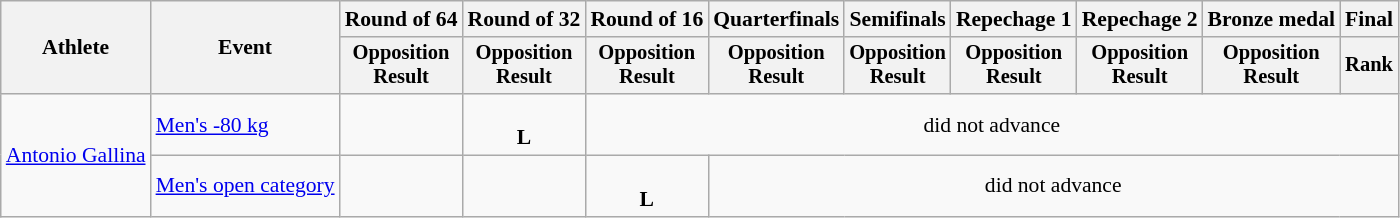<table class="wikitable" border="1" style="font-size:90%">
<tr>
<th rowspan="2">Athlete</th>
<th rowspan="2">Event</th>
<th>Round of 64</th>
<th>Round of 32</th>
<th>Round of 16</th>
<th>Quarterfinals</th>
<th>Semifinals</th>
<th>Repechage 1</th>
<th>Repechage 2</th>
<th>Bronze medal</th>
<th colspan=2>Final</th>
</tr>
<tr style="font-size:95%">
<th>Opposition<br>Result</th>
<th>Opposition<br>Result</th>
<th>Opposition<br>Result</th>
<th>Opposition<br>Result</th>
<th>Opposition<br>Result</th>
<th>Opposition<br>Result</th>
<th>Opposition<br>Result</th>
<th>Opposition<br>Result</th>
<th>Rank</th>
</tr>
<tr align=center>
<td align=left rowspan=2><a href='#'>Antonio Gallina</a></td>
<td align=left><a href='#'>Men's -80 kg</a></td>
<td></td>
<td> <br> <strong>L</strong></td>
<td colspan=7>did not advance</td>
</tr>
<tr align=center>
<td align=left><a href='#'>Men's open category</a></td>
<td></td>
<td></td>
<td> <br> <strong>L</strong></td>
<td colspan=6>did not advance</td>
</tr>
</table>
